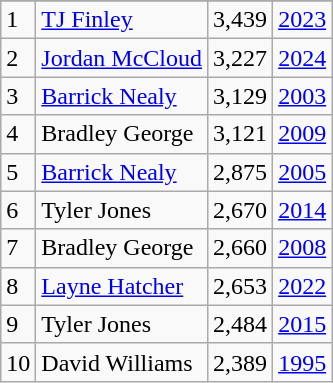<table class="wikitable">
<tr>
</tr>
<tr>
<td>1</td>
<td><a href='#'>TJ Finley</a></td>
<td>3,439</td>
<td><a href='#'>2023</a></td>
</tr>
<tr>
<td>2</td>
<td><a href='#'>Jordan McCloud</a></td>
<td>3,227</td>
<td><a href='#'>2024</a></td>
</tr>
<tr>
<td>3</td>
<td><a href='#'>Barrick Nealy</a></td>
<td>3,129</td>
<td><a href='#'>2003</a></td>
</tr>
<tr>
<td>4</td>
<td>Bradley George</td>
<td>3,121</td>
<td><a href='#'>2009</a></td>
</tr>
<tr>
<td>5</td>
<td><a href='#'>Barrick Nealy</a></td>
<td>2,875</td>
<td><a href='#'>2005</a></td>
</tr>
<tr>
<td>6</td>
<td>Tyler Jones</td>
<td>2,670</td>
<td><a href='#'>2014</a></td>
</tr>
<tr>
<td>7</td>
<td>Bradley George</td>
<td>2,660</td>
<td><a href='#'>2008</a></td>
</tr>
<tr>
<td>8</td>
<td><a href='#'>Layne Hatcher</a></td>
<td>2,653</td>
<td><a href='#'>2022</a></td>
</tr>
<tr>
<td>9</td>
<td>Tyler Jones</td>
<td>2,484</td>
<td><a href='#'>2015</a></td>
</tr>
<tr>
<td>10</td>
<td>David Williams</td>
<td>2,389</td>
<td><a href='#'>1995</a></td>
</tr>
</table>
